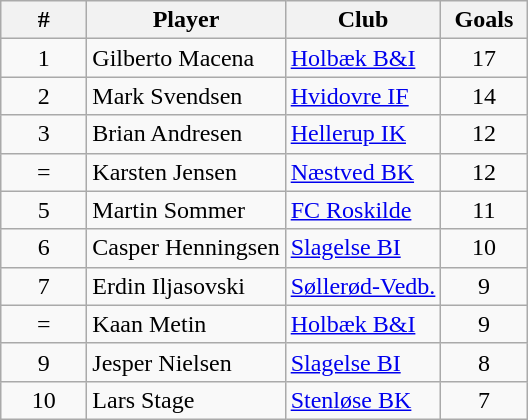<table class="wikitable">
<tr>
<th width="50px">#</th>
<th>Player</th>
<th>Club</th>
<th width="50px">Goals</th>
</tr>
<tr align="center" valign="top">
<td>1</td>
<td align="left">Gilberto Macena</td>
<td align="left"><a href='#'>Holbæk B&I</a></td>
<td>17</td>
</tr>
<tr align="center" valign="top">
<td>2</td>
<td align="left">Mark Svendsen</td>
<td align="left"><a href='#'>Hvidovre IF</a></td>
<td>14</td>
</tr>
<tr align="center" valign="top">
<td>3</td>
<td align="left">Brian Andresen</td>
<td align="left"><a href='#'>Hellerup IK</a></td>
<td>12</td>
</tr>
<tr align="center" valign="top">
<td>=</td>
<td align="left">Karsten Jensen</td>
<td align="left"><a href='#'>Næstved BK</a></td>
<td>12</td>
</tr>
<tr align="center" valign="top">
<td>5</td>
<td align="left">Martin Sommer</td>
<td align="left"><a href='#'>FC Roskilde</a></td>
<td>11</td>
</tr>
<tr align="center" valign="top">
<td>6</td>
<td align="left">Casper Henningsen</td>
<td align="left"><a href='#'>Slagelse BI</a></td>
<td>10</td>
</tr>
<tr align="center" valign="top">
<td>7</td>
<td align="left">Erdin Iljasovski</td>
<td align="left"><a href='#'>Søllerød-Vedb.</a></td>
<td>9</td>
</tr>
<tr align="center" valign="top">
<td>=</td>
<td align="left">Kaan Metin</td>
<td align="left"><a href='#'>Holbæk B&I</a></td>
<td>9</td>
</tr>
<tr align="center" valign="top">
<td>9</td>
<td align="left">Jesper Nielsen</td>
<td align="left"><a href='#'>Slagelse BI</a></td>
<td>8</td>
</tr>
<tr align="center" valign="top">
<td>10</td>
<td align="left">Lars Stage</td>
<td align="left"><a href='#'>Stenløse BK</a></td>
<td>7</td>
</tr>
</table>
